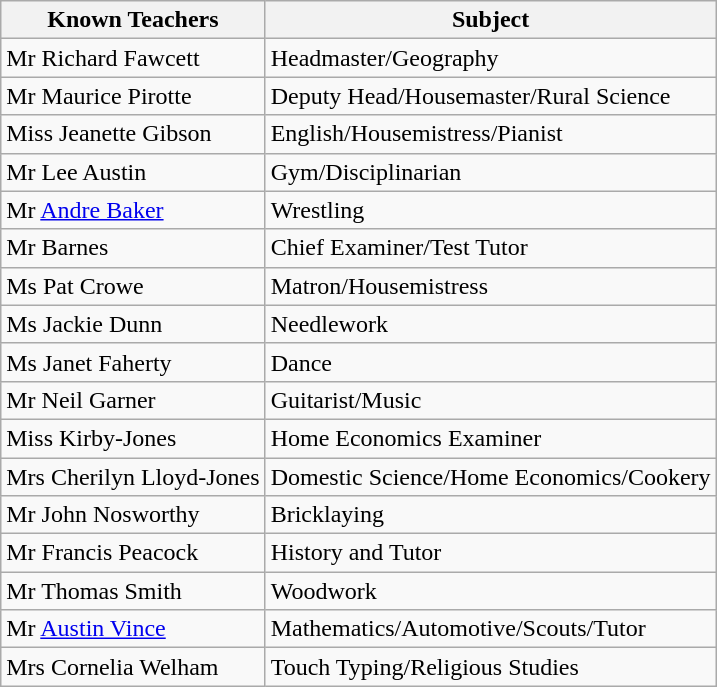<table class="wikitable">
<tr>
<th>Known Teachers</th>
<th>Subject</th>
</tr>
<tr>
<td>Mr Richard Fawcett</td>
<td>Headmaster/Geography</td>
</tr>
<tr>
<td>Mr Maurice Pirotte</td>
<td>Deputy Head/Housemaster/Rural Science</td>
</tr>
<tr>
<td>Miss Jeanette Gibson</td>
<td>English/Housemistress/Pianist</td>
</tr>
<tr>
<td>Mr Lee Austin</td>
<td>Gym/Disciplinarian</td>
</tr>
<tr>
<td>Mr <a href='#'>Andre Baker</a></td>
<td>Wrestling</td>
</tr>
<tr>
<td>Mr Barnes</td>
<td>Chief Examiner/Test Tutor</td>
</tr>
<tr>
<td>Ms Pat Crowe</td>
<td>Matron/Housemistress</td>
</tr>
<tr>
<td>Ms Jackie Dunn</td>
<td>Needlework</td>
</tr>
<tr>
<td>Ms Janet Faherty</td>
<td>Dance</td>
</tr>
<tr>
<td>Mr Neil Garner</td>
<td>Guitarist/Music</td>
</tr>
<tr>
<td>Miss Kirby-Jones</td>
<td>Home Economics Examiner</td>
</tr>
<tr>
<td>Mrs Cherilyn Lloyd-Jones</td>
<td>Domestic Science/Home Economics/Cookery</td>
</tr>
<tr>
<td>Mr John Nosworthy</td>
<td>Bricklaying</td>
</tr>
<tr>
<td>Mr Francis Peacock</td>
<td>History and Tutor</td>
</tr>
<tr>
<td>Mr Thomas Smith</td>
<td>Woodwork</td>
</tr>
<tr>
<td>Mr <a href='#'>Austin Vince</a></td>
<td>Mathematics/Automotive/Scouts/Tutor</td>
</tr>
<tr>
<td>Mrs Cornelia Welham</td>
<td>Touch Typing/Religious Studies</td>
</tr>
</table>
